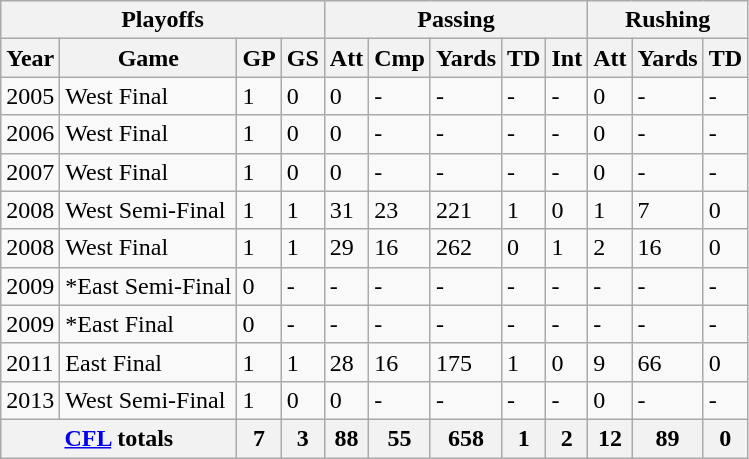<table class="wikitable">
<tr>
<th colspan="4">Playoffs</th>
<th colspan="5">Passing</th>
<th colspan="3">Rushing</th>
</tr>
<tr>
<th>Year</th>
<th>Game</th>
<th>GP</th>
<th>GS</th>
<th>Att</th>
<th>Cmp</th>
<th>Yards</th>
<th>TD</th>
<th>Int</th>
<th>Att</th>
<th>Yards</th>
<th>TD</th>
</tr>
<tr>
<td>2005</td>
<td>West Final</td>
<td>1</td>
<td>0</td>
<td>0</td>
<td>-</td>
<td>-</td>
<td>-</td>
<td>-</td>
<td>0</td>
<td>-</td>
<td>-</td>
</tr>
<tr>
<td>2006</td>
<td>West Final</td>
<td>1</td>
<td>0</td>
<td>0</td>
<td>-</td>
<td>-</td>
<td>-</td>
<td>-</td>
<td>0</td>
<td>-</td>
<td>-</td>
</tr>
<tr>
<td>2007</td>
<td>West Final</td>
<td>1</td>
<td>0</td>
<td>0</td>
<td>-</td>
<td>-</td>
<td>-</td>
<td>-</td>
<td>0</td>
<td>-</td>
<td>-</td>
</tr>
<tr>
<td>2008</td>
<td>West Semi-Final</td>
<td>1</td>
<td>1</td>
<td>31</td>
<td>23</td>
<td>221</td>
<td>1</td>
<td>0</td>
<td>1</td>
<td>7</td>
<td>0</td>
</tr>
<tr>
<td>2008</td>
<td>West Final</td>
<td>1</td>
<td>1</td>
<td>29</td>
<td>16</td>
<td>262</td>
<td>0</td>
<td>1</td>
<td>2</td>
<td>16</td>
<td>0</td>
</tr>
<tr>
<td>2009</td>
<td>*East Semi-Final</td>
<td>0</td>
<td>-</td>
<td>-</td>
<td>-</td>
<td>-</td>
<td>-</td>
<td>-</td>
<td>-</td>
<td>-</td>
<td>-</td>
</tr>
<tr>
<td>2009</td>
<td>*East Final</td>
<td>0</td>
<td>-</td>
<td>-</td>
<td>-</td>
<td>-</td>
<td>-</td>
<td>-</td>
<td>-</td>
<td>-</td>
<td>-</td>
</tr>
<tr>
<td>2011</td>
<td>East Final</td>
<td>1</td>
<td>1</td>
<td>28</td>
<td>16</td>
<td>175</td>
<td>1</td>
<td>0</td>
<td>9</td>
<td>66</td>
<td>0</td>
</tr>
<tr>
<td>2013</td>
<td>West Semi-Final</td>
<td>1</td>
<td>0</td>
<td>0</td>
<td>-</td>
<td>-</td>
<td>-</td>
<td>-</td>
<td>0</td>
<td>-</td>
<td>-</td>
</tr>
<tr>
<th colspan="2"><a href='#'>CFL</a> totals</th>
<th>7</th>
<th>3</th>
<th>88</th>
<th>55</th>
<th>658</th>
<th>1</th>
<th>2</th>
<th>12</th>
<th>89</th>
<th>0</th>
</tr>
</table>
